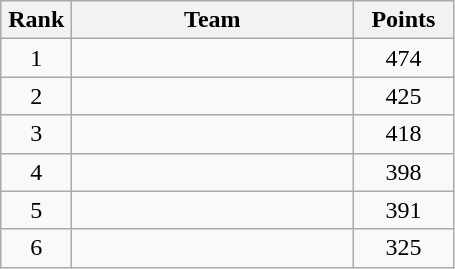<table class="wikitable" style="text-align:center;">
<tr>
<th width=40>Rank</th>
<th width=180>Team</th>
<th width=60>Points</th>
</tr>
<tr>
<td>1</td>
<td align=left></td>
<td>474</td>
</tr>
<tr>
<td>2</td>
<td align=left></td>
<td>425</td>
</tr>
<tr>
<td>3</td>
<td align=left></td>
<td>418</td>
</tr>
<tr>
<td>4</td>
<td align=left></td>
<td>398</td>
</tr>
<tr>
<td>5</td>
<td align=left></td>
<td>391</td>
</tr>
<tr>
<td>6</td>
<td align=left></td>
<td>325</td>
</tr>
</table>
